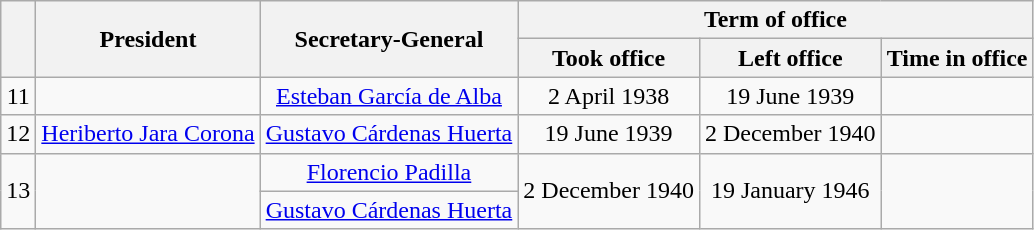<table class="wikitable" style="text-align:center;">
<tr>
<th rowspan="2"></th>
<th rowspan="2">President</th>
<th rowspan="2">Secretary-General</th>
<th colspan="3">Term of office</th>
</tr>
<tr>
<th>Took office</th>
<th>Left office</th>
<th>Time in office</th>
</tr>
<tr>
<td>11</td>
<td></td>
<td><a href='#'>Esteban García de Alba</a></td>
<td>2 April 1938</td>
<td>19 June 1939</td>
<td></td>
</tr>
<tr>
<td>12</td>
<td><a href='#'>Heriberto Jara Corona</a></td>
<td><a href='#'>Gustavo Cárdenas Huerta</a></td>
<td>19 June 1939</td>
<td>2 December 1940</td>
<td></td>
</tr>
<tr>
<td rowspan="2">13</td>
<td rowspan="2"></td>
<td><a href='#'>Florencio Padilla</a></td>
<td rowspan="2">2 December 1940</td>
<td rowspan="2">19 January 1946</td>
<td rowspan="2"></td>
</tr>
<tr>
<td><a href='#'>Gustavo Cárdenas Huerta</a></td>
</tr>
</table>
